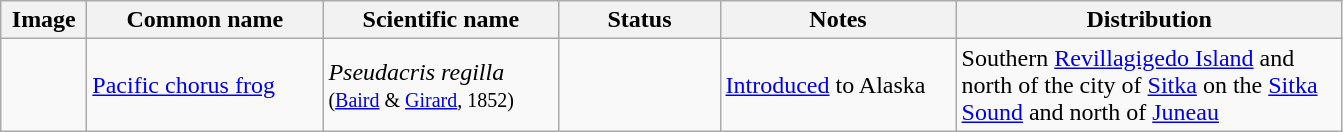<table class="wikitable">
<tr>
<th scope="col" style="width: 50px;">Image</th>
<th scope="col" style="width: 150px;">Common name</th>
<th scope="col" style="width: 150px;">Scientific name</th>
<th scope="col" style="width: 100px;">Status</th>
<th scope="col" style="width: 150px;">Notes</th>
<th scope="col" style="width: 250px;">Distribution</th>
</tr>
<tr>
<td></td>
<td><a href='#'>Pacific chorus frog</a></td>
<td><em>Pseudacris regilla</em><br><small>(<a href='#'>Baird</a> & <a href='#'>Girard</a>, 1852)</small></td>
<td></td>
<td><a href='#'>Introduced</a> to Alaska</td>
<td>Southern <a href='#'>Revillagigedo Island</a> and north of the city of <a href='#'>Sitka</a> on the <a href='#'>Sitka Sound</a> and north of <a href='#'>Juneau</a></td>
</tr>
</table>
